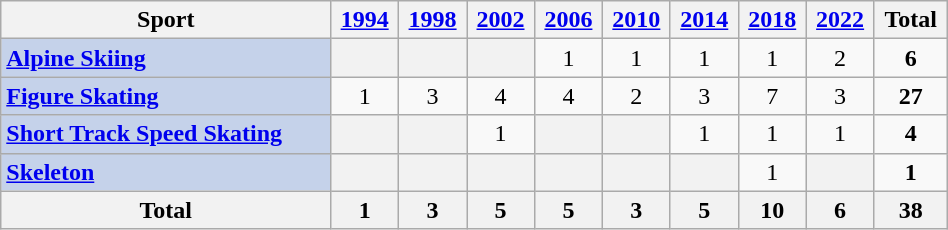<table class="wikitable sortable" style="text-align:center;" width=50%>
<tr>
<th>Sport</th>
<th><a href='#'>1994</a></th>
<th><a href='#'>1998</a></th>
<th><a href='#'>2002</a></th>
<th><a href='#'>2006</a></th>
<th><a href='#'>2010</a></th>
<th><a href='#'>2014</a></th>
<th><a href='#'>2018</a></th>
<th><a href='#'>2022</a></th>
<th>Total</th>
</tr>
<tr>
<th style="text-align: left; background:#C5D2EA;"><a href='#'>Alpine Skiing</a></th>
<th></th>
<th></th>
<th></th>
<td>1</td>
<td>1</td>
<td>1</td>
<td>1</td>
<td>2</td>
<td><strong>6</strong></td>
</tr>
<tr>
<th style="text-align: left; background:#C5D2EA;"><a href='#'>Figure Skating</a></th>
<td>1</td>
<td>3</td>
<td>4</td>
<td>4</td>
<td>2</td>
<td>3</td>
<td>7</td>
<td>3</td>
<td><strong>27</strong></td>
</tr>
<tr>
<th style="text-align: left; background:#C5D2EA;"><a href='#'>Short Track Speed Skating</a></th>
<th></th>
<th></th>
<td>1</td>
<th></th>
<th></th>
<td>1</td>
<td>1</td>
<td>1</td>
<td><strong>4</strong></td>
</tr>
<tr>
<th style="text-align: left; background:#C5D2EA;"><a href='#'>Skeleton</a></th>
<th></th>
<th></th>
<th></th>
<th></th>
<th></th>
<th></th>
<td>1</td>
<th></th>
<td><strong>1</strong></td>
</tr>
<tr>
<th>Total</th>
<th>1</th>
<th>3</th>
<th>5</th>
<th>5</th>
<th>3</th>
<th>5</th>
<th>10</th>
<th>6</th>
<th>38</th>
</tr>
</table>
